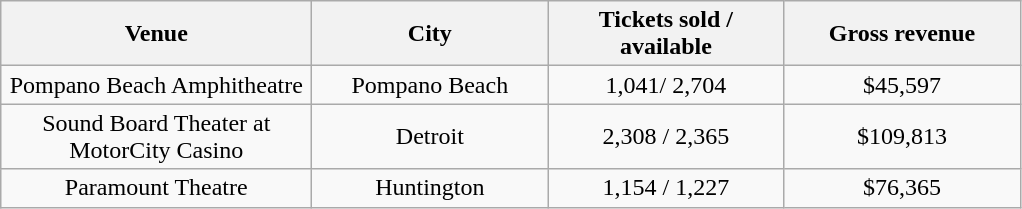<table class="wikitable" style="text-align:center;">
<tr>
<th width="200">Venue</th>
<th width="150">City</th>
<th width="150">Tickets sold / available</th>
<th width="150">Gross revenue</th>
</tr>
<tr>
<td>Pompano Beach Amphitheatre</td>
<td>Pompano Beach</td>
<td>1,041/ 2,704</td>
<td>$45,597</td>
</tr>
<tr>
<td>Sound Board Theater at MotorCity Casino</td>
<td>Detroit</td>
<td>2,308 / 2,365</td>
<td>$109,813</td>
</tr>
<tr>
<td>Paramount Theatre</td>
<td>Huntington</td>
<td>1,154 / 1,227</td>
<td>$76,365</td>
</tr>
</table>
